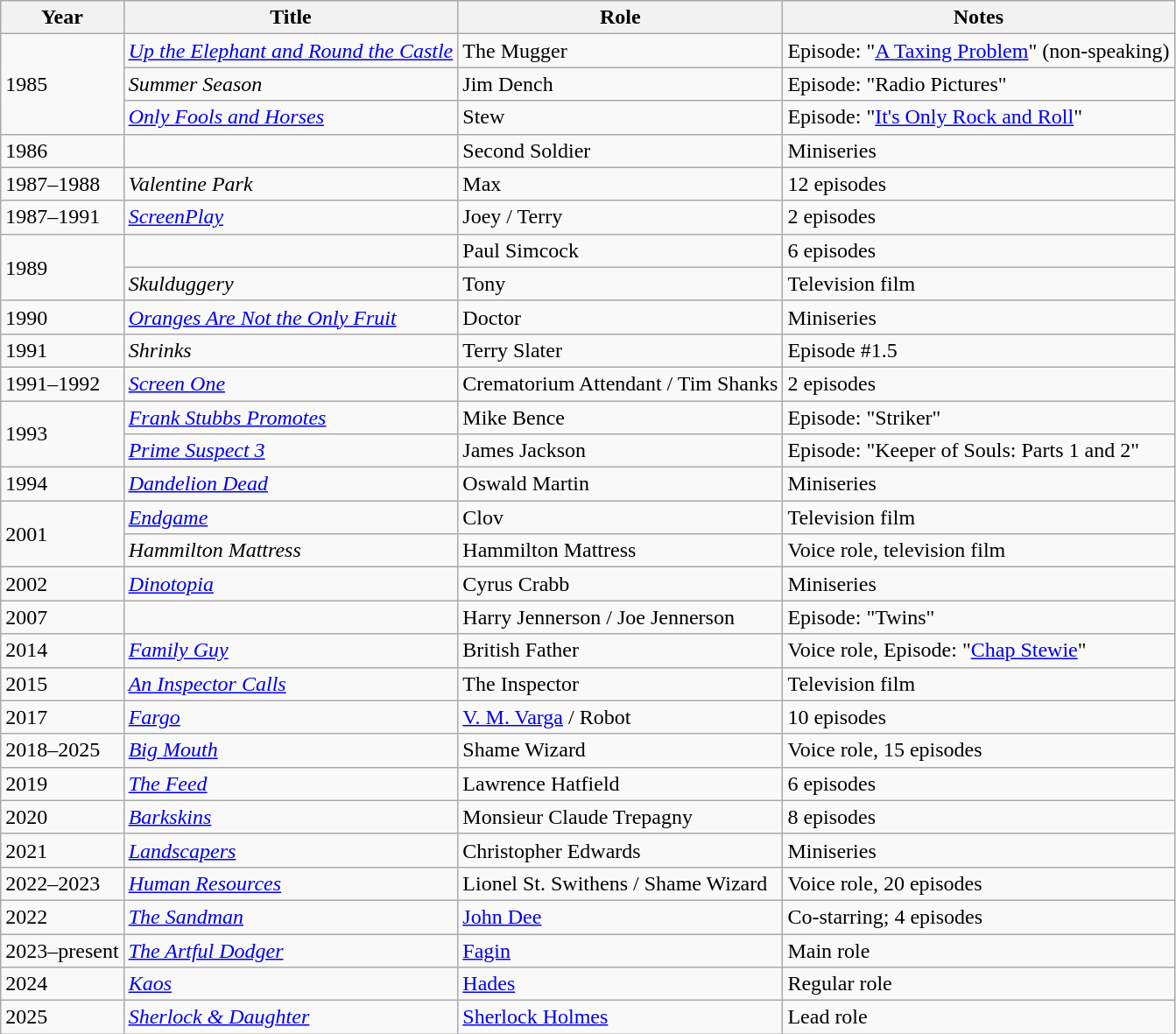<table class="wikitable sortable">
<tr>
<th>Year</th>
<th>Title</th>
<th>Role</th>
<th class="unsortable">Notes</th>
</tr>
<tr>
<td rowspan="3">1985</td>
<td><em><a href='#'>Up the Elephant and Round the Castle</a></em></td>
<td>The Mugger</td>
<td>Episode: "<a href='#'>A Taxing Problem</a>" (non-speaking)</td>
</tr>
<tr>
<td><em>Summer Season</em></td>
<td>Jim Dench</td>
<td>Episode: "Radio Pictures"</td>
</tr>
<tr>
<td><em><a href='#'>Only Fools and Horses</a></em></td>
<td>Stew</td>
<td>Episode: "<a href='#'>It's Only Rock and Roll</a>"</td>
</tr>
<tr>
<td>1986</td>
<td><em></em></td>
<td>Second Soldier</td>
<td>Miniseries</td>
</tr>
<tr>
<td>1987–1988</td>
<td><em>Valentine Park</em></td>
<td>Max</td>
<td>12 episodes</td>
</tr>
<tr>
<td>1987–1991</td>
<td><em><a href='#'>ScreenPlay</a></em></td>
<td>Joey / Terry</td>
<td>2 episodes</td>
</tr>
<tr>
<td rowspan="2">1989</td>
<td><em></em></td>
<td>Paul Simcock</td>
<td>6 episodes</td>
</tr>
<tr>
<td><em>Skulduggery</em></td>
<td>Tony</td>
<td>Television film</td>
</tr>
<tr>
<td>1990</td>
<td><em><a href='#'>Oranges Are Not the Only Fruit</a></em></td>
<td>Doctor</td>
<td>Miniseries</td>
</tr>
<tr>
<td>1991</td>
<td><em>Shrinks</em></td>
<td>Terry Slater</td>
<td>Episode #1.5</td>
</tr>
<tr>
<td>1991–1992</td>
<td><em><a href='#'>Screen One</a></em></td>
<td>Crematorium Attendant / Tim Shanks</td>
<td>2 episodes</td>
</tr>
<tr>
<td rowspan="2">1993</td>
<td><em><a href='#'>Frank Stubbs Promotes</a></em></td>
<td>Mike Bence</td>
<td>Episode: "Striker"</td>
</tr>
<tr>
<td><em><a href='#'>Prime Suspect 3</a></em></td>
<td>James Jackson</td>
<td>Episode: "Keeper of Souls: Parts 1 and 2"</td>
</tr>
<tr>
<td>1994</td>
<td><em><a href='#'>Dandelion Dead</a></em></td>
<td>Oswald Martin</td>
<td>Miniseries</td>
</tr>
<tr>
<td rowspan="2">2001</td>
<td><em><a href='#'>Endgame</a></em></td>
<td>Clov</td>
<td>Television film</td>
</tr>
<tr>
<td><em>Hammilton Mattress</em></td>
<td>Hammilton Mattress</td>
<td>Voice role, television film</td>
</tr>
<tr>
<td>2002</td>
<td><em><a href='#'>Dinotopia</a></em></td>
<td>Cyrus Crabb</td>
<td>Miniseries</td>
</tr>
<tr>
<td>2007</td>
<td><em></em></td>
<td>Harry Jennerson / Joe Jennerson</td>
<td>Episode: "Twins"</td>
</tr>
<tr>
<td>2014</td>
<td><em><a href='#'>Family Guy</a></em></td>
<td>British Father</td>
<td>Voice role, Episode: "<a href='#'>Chap Stewie</a>"</td>
</tr>
<tr>
<td>2015</td>
<td><em><a href='#'>An Inspector Calls</a></em></td>
<td>The Inspector</td>
<td>Television film</td>
</tr>
<tr>
<td>2017</td>
<td><em><a href='#'>Fargo</a></em></td>
<td><a href='#'>V. M. Varga</a> / Robot</td>
<td>10 episodes</td>
</tr>
<tr>
<td>2018–2025</td>
<td><em><a href='#'>Big Mouth</a></em></td>
<td>Shame Wizard</td>
<td>Voice role, 15 episodes</td>
</tr>
<tr>
<td>2019</td>
<td><em><a href='#'>The Feed</a></em></td>
<td>Lawrence Hatfield</td>
<td>6 episodes</td>
</tr>
<tr>
<td>2020</td>
<td><em><a href='#'>Barkskins</a></em></td>
<td>Monsieur Claude Trepagny</td>
<td>8 episodes</td>
</tr>
<tr>
<td>2021</td>
<td><em><a href='#'>Landscapers</a></em></td>
<td>Christopher Edwards</td>
<td>Miniseries</td>
</tr>
<tr>
<td>2022–2023</td>
<td><em><a href='#'>Human Resources</a></em></td>
<td>Lionel St. Swithens / Shame Wizard</td>
<td>Voice role, 20 episodes</td>
</tr>
<tr>
<td>2022</td>
<td><em><a href='#'>The Sandman</a></em></td>
<td><a href='#'>John Dee</a></td>
<td>Co-starring; 4 episodes</td>
</tr>
<tr>
<td>2023–present</td>
<td><em><a href='#'>The Artful Dodger</a></em></td>
<td><a href='#'>Fagin</a></td>
<td>Main role</td>
</tr>
<tr>
<td>2024</td>
<td><em><a href='#'>Kaos</a></em></td>
<td><a href='#'>Hades</a></td>
<td>Regular role</td>
</tr>
<tr>
<td>2025</td>
<td><em><a href='#'>Sherlock & Daughter</a></em></td>
<td><a href='#'>Sherlock Holmes</a></td>
<td>Lead role</td>
</tr>
</table>
